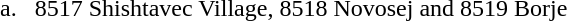<table style="margin-left:13px; line-height:150%">
<tr>
<td style="text-align:right; vertical-align:top;">a.  </td>
<td>8517 Shishtavec Village, 8518 Novosej and 8519 Borje</td>
</tr>
</table>
